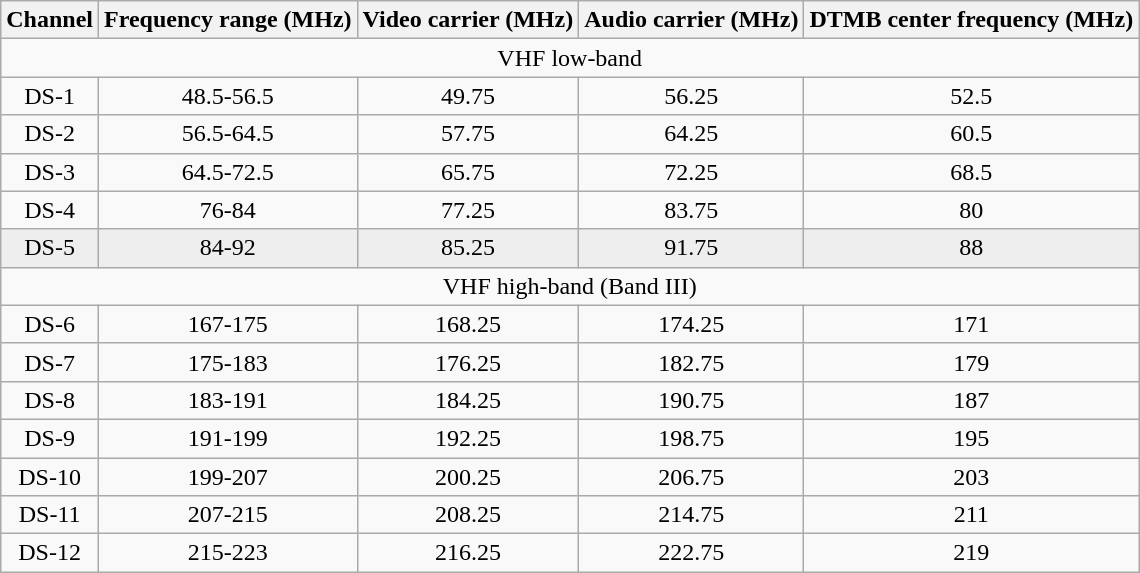<table class="wikitable" style="text-align: center; border-collapse:collapse">
<tr>
<th>Channel</th>
<th>Frequency range (MHz)</th>
<th>Video carrier (MHz)</th>
<th>Audio carrier (MHz)</th>
<th>DTMB center frequency (MHz)</th>
</tr>
<tr>
<td colspan=5>VHF low-band</td>
</tr>
<tr>
<td>DS-1</td>
<td>48.5-56.5</td>
<td>49.75</td>
<td>56.25</td>
<td>52.5</td>
</tr>
<tr>
<td>DS-2</td>
<td>56.5-64.5</td>
<td>57.75</td>
<td>64.25</td>
<td>60.5</td>
</tr>
<tr>
<td>DS-3</td>
<td>64.5-72.5</td>
<td>65.75</td>
<td>72.25</td>
<td>68.5</td>
</tr>
<tr>
<td>DS-4</td>
<td>76-84</td>
<td>77.25</td>
<td>83.75</td>
<td>80</td>
</tr>
<tr bgcolor=#EEEEEE>
<td>DS-5</td>
<td>84-92</td>
<td>85.25</td>
<td>91.75</td>
<td>88</td>
</tr>
<tr>
<td colspan=5>VHF high-band (Band III)</td>
</tr>
<tr>
<td>DS-6</td>
<td>167-175</td>
<td>168.25</td>
<td>174.25</td>
<td>171</td>
</tr>
<tr>
<td>DS-7</td>
<td>175-183</td>
<td>176.25</td>
<td>182.75</td>
<td>179</td>
</tr>
<tr>
<td>DS-8</td>
<td>183-191</td>
<td>184.25</td>
<td>190.75</td>
<td>187</td>
</tr>
<tr>
<td>DS-9</td>
<td>191-199</td>
<td>192.25</td>
<td>198.75</td>
<td>195</td>
</tr>
<tr>
<td>DS-10</td>
<td>199-207</td>
<td>200.25</td>
<td>206.75</td>
<td>203</td>
</tr>
<tr>
<td>DS-11</td>
<td>207-215</td>
<td>208.25</td>
<td>214.75</td>
<td>211</td>
</tr>
<tr>
<td>DS-12</td>
<td>215-223</td>
<td>216.25</td>
<td>222.75</td>
<td>219</td>
</tr>
</table>
